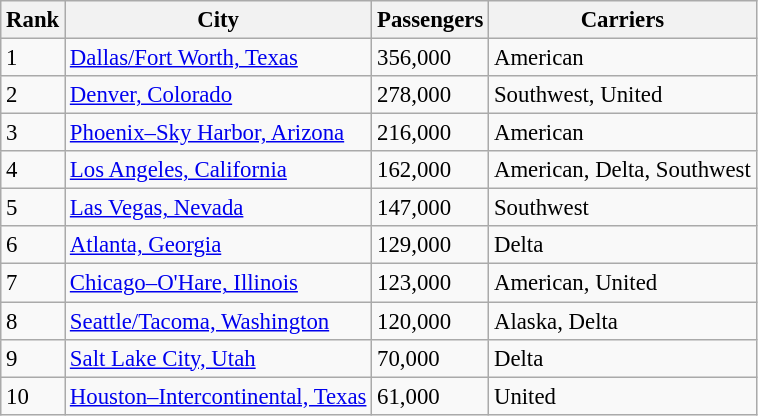<table class="wikitable sortable" style="font-size: 95%" width=align=>
<tr>
<th>Rank</th>
<th>City</th>
<th>Passengers</th>
<th>Carriers</th>
</tr>
<tr>
<td>1</td>
<td> <a href='#'>Dallas/Fort Worth, Texas</a></td>
<td>356,000</td>
<td>American</td>
</tr>
<tr>
<td>2</td>
<td> <a href='#'>Denver, Colorado</a></td>
<td>278,000</td>
<td>Southwest, United</td>
</tr>
<tr>
<td>3</td>
<td> <a href='#'>Phoenix–Sky Harbor, Arizona</a></td>
<td>216,000</td>
<td>American</td>
</tr>
<tr>
<td>4</td>
<td> <a href='#'>Los Angeles, California</a></td>
<td>162,000</td>
<td>American, Delta, Southwest</td>
</tr>
<tr>
<td>5</td>
<td> <a href='#'>Las Vegas, Nevada</a></td>
<td>147,000</td>
<td>Southwest</td>
</tr>
<tr>
<td>6</td>
<td> <a href='#'>Atlanta, Georgia</a></td>
<td>129,000</td>
<td>Delta</td>
</tr>
<tr>
<td>7</td>
<td> <a href='#'>Chicago–O'Hare, Illinois</a></td>
<td>123,000</td>
<td>American, United</td>
</tr>
<tr>
<td>8</td>
<td> <a href='#'>Seattle/Tacoma, Washington</a></td>
<td>120,000</td>
<td>Alaska, Delta</td>
</tr>
<tr>
<td>9</td>
<td> <a href='#'>Salt Lake City, Utah</a></td>
<td>70,000</td>
<td>Delta</td>
</tr>
<tr>
<td>10</td>
<td> <a href='#'>Houston–Intercontinental, Texas</a></td>
<td>61,000</td>
<td>United</td>
</tr>
</table>
